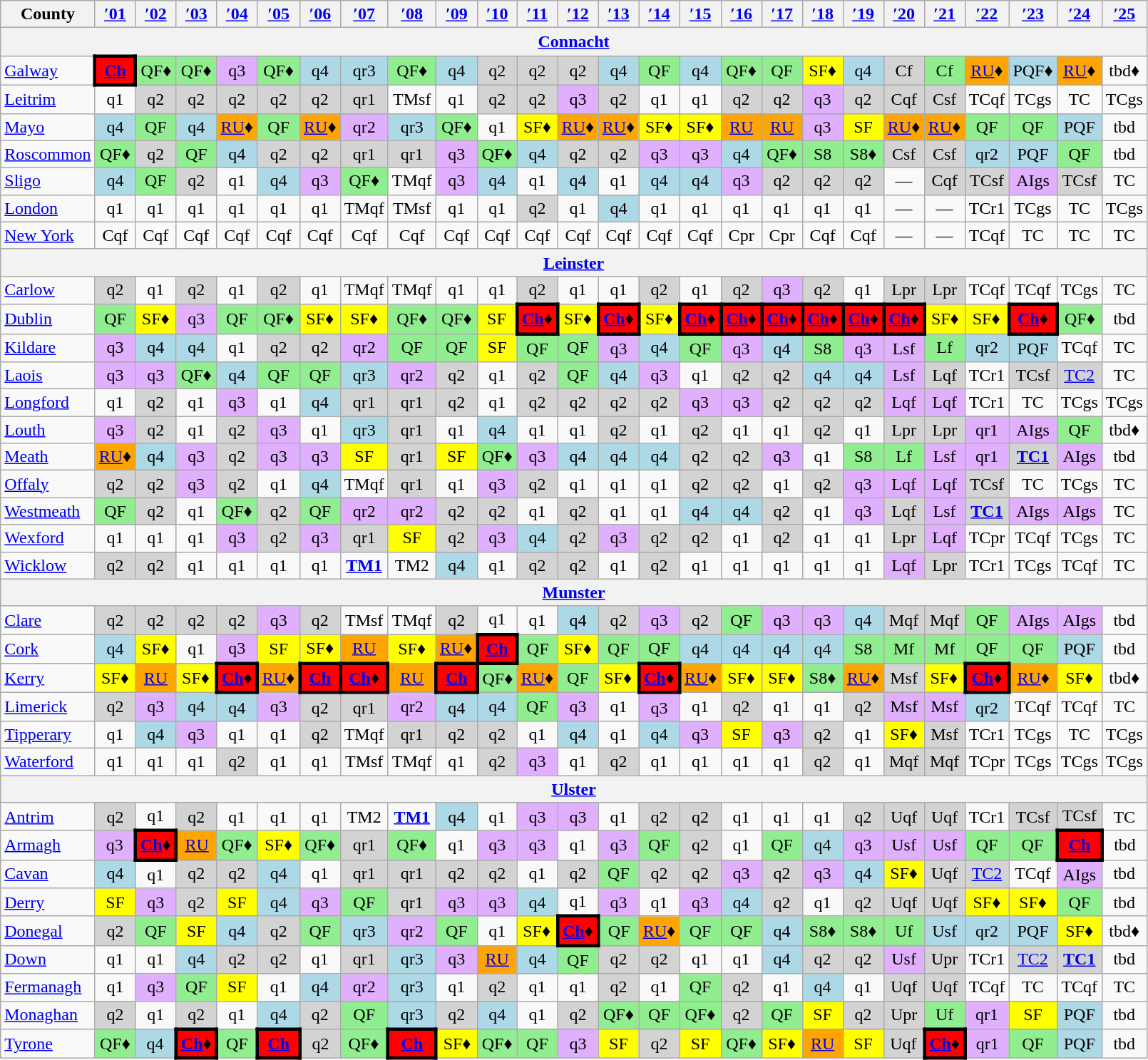<table class="wikitable sortable" style="text-align:center; font-size:100%;">
<tr>
<th>County</th>
<th><a href='#'>′01</a></th>
<th><a href='#'>′02</a></th>
<th><a href='#'>′03</a></th>
<th><a href='#'>′04</a></th>
<th><a href='#'>′05</a></th>
<th><a href='#'>′06</a></th>
<th><a href='#'>′07</a></th>
<th><a href='#'>′08</a></th>
<th><a href='#'>′09</a></th>
<th><a href='#'>′10</a></th>
<th><a href='#'>′11</a></th>
<th><a href='#'>′12</a></th>
<th><a href='#'>′13</a></th>
<th><a href='#'>′14</a></th>
<th><a href='#'>′15</a></th>
<th><a href='#'>′16</a></th>
<th><a href='#'>′17</a></th>
<th><a href='#'>′18</a></th>
<th><a href='#'>′19</a></th>
<th><a href='#'>′20</a></th>
<th><a href='#'>′21</a></th>
<th><a href='#'>′22</a></th>
<th><a href='#'>′23</a></th>
<th><a href='#'>′24</a></th>
<th><a href='#'>′25</a></th>
</tr>
<tr>
<th colspan="26"><a href='#'>Connacht</a></th>
</tr>
<tr>
<td align=left data-sort-value="ga"> <a href='#'>Galway</a></td>
<td bgcolor=red data-sort-value="1" style="border:3px solid black"><strong><a href='#'>Ch</a></strong></td>
<td bgcolor=#90EE90 data-sort-value="5">QF♦</td>
<td bgcolor=#90EE90 data-sort-value="5">QF♦</td>
<td bgcolor=#E0B0FF data-sort-value="13">q3</td>
<td bgcolor=#90EE90 data-sort-value="5">QF♦</td>
<td bgcolor=#ADD8E6 data-sort-value="9">q4</td>
<td bgcolor=#ADD8E6 data-sort-value="9">qr3</td>
<td bgcolor=#90EE90 data-sort-value="5">QF♦</td>
<td bgcolor=#ADD8E6 data-sort-value="9">q4</td>
<td bgcolor=#D3D3D3 data-sort-value="17">q2</td>
<td bgcolor=#D3D3D3 data-sort-value="17">q2</td>
<td bgcolor=#D3D3D3 data-sort-value="17">q2</td>
<td bgcolor=#ADD8E6 data-sort-value="9">q4</td>
<td bgcolor=#90EE90 data-sort-value="6">QF</td>
<td bgcolor=#ADD8E6 data-sort-value="9">q4</td>
<td bgcolor=#90EE90 data-sort-value="5">QF♦</td>
<td bgcolor=#90EE90 data-sort-value="6">QF</td>
<td bgcolor=yellow data-sort-value="3">SF♦</td>
<td bgcolor=#ADD8E6 data-sort-value="9">q4</td>
<td bgcolor=#D3D3D3 data-sort-value="25">Cf</td>
<td bgcolor=#90EE90 data-sort-value="5">Cf</td>
<td bgcolor=orange data-sort-value="2"><a href='#'>RU</a>♦</td>
<td bgcolor=#ADD8E6 data-sort-value="8">PQF♦</td>
<td bgcolor=orange data-sort-value="2"><a href='#'>RU</a>♦</td>
<td data-sort-value="0">tbd♦</td>
</tr>
<tr>
<td align=left data-sort-value="le"> <a href='#'>Leitrim</a></td>
<td data-sort-value="25">q1</td>
<td bgcolor=#D3D3D3 data-sort-value="17">q2</td>
<td bgcolor=#D3D3D3 data-sort-value="17">q2</td>
<td bgcolor=#D3D3D3 data-sort-value="17">q2</td>
<td bgcolor=#D3D3D3 data-sort-value="17">q2</td>
<td bgcolor=#D3D3D3 data-sort-value="17">q2</td>
<td bgcolor=#D3D3D3 data-sort-value="17">qr1</td>
<td data-sort-value="27">TMsf</td>
<td data-sort-value="25">q1</td>
<td bgcolor=#D3D3D3 data-sort-value="17">q2</td>
<td bgcolor=#D3D3D3 data-sort-value="17">q2</td>
<td bgcolor=#E0B0FF data-sort-value="13">q3</td>
<td bgcolor=#D3D3D3 data-sort-value="17">q2</td>
<td data-sort-value="25">q1</td>
<td data-sort-value="25">q1</td>
<td bgcolor=#D3D3D3 data-sort-value="17">q2</td>
<td bgcolor=#D3D3D3 data-sort-value="17">q2</td>
<td bgcolor=#E0B0FF data-sort-value="13">q3</td>
<td bgcolor=#D3D3D3 data-sort-value="17">q2</td>
<td bgcolor=#D3D3D3 data-sort-value="25">Cqf</td>
<td bgcolor=#D3D3D3 data-sort-value="25">Csf</td>
<td data-sort-value="21">TCqf</td>
<td data-sort-value="29">TCgs</td>
<td data-sort-value="25">TC</td>
<td data-sort-value="28">TCgs</td>
</tr>
<tr>
<td align=left data-sort-value="ma"> <a href='#'>Mayo</a></td>
<td bgcolor=#ADD8E6 data-sort-value="9">q4</td>
<td bgcolor=#90EE90 data-sort-value="6">QF</td>
<td bgcolor=#ADD8E6 data-sort-value="9">q4</td>
<td bgcolor=orange data-sort-value="2"><a href='#'>RU</a>♦</td>
<td bgcolor=#90EE90 data-sort-value="6">QF</td>
<td bgcolor=orange data-sort-value="2"><a href='#'>RU</a>♦</td>
<td bgcolor=#E0B0FF data-sort-value="13">qr2</td>
<td bgcolor=#ADD8E6 data-sort-value="9">qr3</td>
<td bgcolor=#90EE90 data-sort-value="5">QF♦</td>
<td data-sort-value="25">q1</td>
<td bgcolor=yellow data-sort-value="3">SF♦</td>
<td bgcolor=orange data-sort-value="2"><a href='#'>RU</a>♦</td>
<td bgcolor=orange data-sort-value="2"><a href='#'>RU</a>♦</td>
<td bgcolor=yellow data-sort-value="3">SF♦</td>
<td bgcolor=yellow data-sort-value="3">SF♦</td>
<td bgcolor=orange data-sort-value="2.5"><a href='#'>RU</a></td>
<td bgcolor=orange data-sort-value="2.5"><a href='#'>RU</a></td>
<td bgcolor=#E0B0FF data-sort-value="13">q3</td>
<td bgcolor=yellow data-sort-value="4">SF</td>
<td bgcolor=orange data-sort-value="2"><a href='#'>RU</a>♦</td>
<td bgcolor=orange data-sort-value="2"><a href='#'>RU</a>♦</td>
<td bgcolor=#90EE90 data-sort-value="6">QF</td>
<td bgcolor=#90EE90 data-sort-value="5">QF</td>
<td bgcolor=#ADD8E6 data-sort-value="9">PQF</td>
<td data-sort-value="1">tbd</td>
</tr>
<tr>
<td align=left data-sort-value="r"> <a href='#'>Roscommon</a></td>
<td bgcolor=#90EE90 data-sort-value="5">QF♦</td>
<td bgcolor=#D3D3D3 data-sort-value="17">q2</td>
<td bgcolor=#90EE90 data-sort-value="6">QF</td>
<td bgcolor=#ADD8E6 data-sort-value="9">q4</td>
<td bgcolor=#D3D3D3 data-sort-value="17">q2</td>
<td bgcolor=#D3D3D3 data-sort-value="17">q2</td>
<td bgcolor=#D3D3D3 data-sort-value="17">qr1</td>
<td bgcolor=#D3D3D3 data-sort-value="17">qr1</td>
<td bgcolor=#E0B0FF data-sort-value="13">q3</td>
<td bgcolor=#90EE90 data-sort-value="5">QF♦</td>
<td bgcolor=#ADD8E6 data-sort-value="9">q4</td>
<td bgcolor=#D3D3D3 data-sort-value="17">q2</td>
<td bgcolor=#D3D3D3 data-sort-value="17">q2</td>
<td bgcolor=#E0B0FF data-sort-value="13">q3</td>
<td bgcolor=#E0B0FF data-sort-value="13">q3</td>
<td bgcolor=#ADD8E6 data-sort-value="9">q4</td>
<td bgcolor=#90EE90 data-sort-value="5">QF♦</td>
<td bgcolor=#90EE90 data-sort-value="6">S8</td>
<td bgcolor=#90EE90 data-sort-value="5">S8♦</td>
<td bgcolor=#D3D3D3 data-sort-value="25">Csf</td>
<td bgcolor=#D3D3D3 data-sort-value="25">Csf</td>
<td bgcolor=#ADD8E6 data-sort-value="9">qr2</td>
<td bgcolor=#ADD8E6 data-sort-value="9">PQF</td>
<td bgcolor=#90EE90 data-sort-value="6">QF</td>
<td data-sort-value="1">tbd</td>
</tr>
<tr>
<td align=left data-sort-value="s"> <a href='#'>Sligo</a></td>
<td bgcolor=#ADD8E6 data-sort-value="9">q4</td>
<td bgcolor=#90EE90 data-sort-value="6">QF</td>
<td bgcolor=#D3D3D3 data-sort-value="17">q2</td>
<td data-sort-value="25">q1</td>
<td bgcolor=#ADD8E6 data-sort-value="9">q4</td>
<td bgcolor=#E0B0FF data-sort-value="13">q3</td>
<td bgcolor=#90EE90 data-sort-value="5">QF♦</td>
<td data-sort-value="29">TMqf</td>
<td bgcolor=#E0B0FF data-sort-value="13">q3</td>
<td bgcolor=#ADD8E6 data-sort-value="9">q4</td>
<td data-sort-value="25">q1</td>
<td bgcolor=#ADD8E6 data-sort-value="9">q4</td>
<td data-sort-value="25">q1</td>
<td bgcolor=#ADD8E6 data-sort-value="9">q4</td>
<td bgcolor=#ADD8E6 data-sort-value="9">q4</td>
<td bgcolor=#E0B0FF data-sort-value="13">q3</td>
<td bgcolor=#D3D3D3 data-sort-value="17">q2</td>
<td bgcolor=#D3D3D3 data-sort-value="17">q2</td>
<td bgcolor=#D3D3D3 data-sort-value="17">q2</td>
<td data-sort-value="99">—</td>
<td bgcolor=#D3D3D3 data-sort-value="25">Cqf</td>
<td bgcolor=#D3D3D3 data-sort-value="19">TCsf</td>
<td bgcolor=#E0B0FF data-sort-value="13">AIgs</td>
<td bgcolor=#D3D3D3  data-sort-value="19">TCsf</td>
<td data-sort-value="17">TC</td>
</tr>
<tr>
<td align=left data-sort-value="lond"> <a href='#'>London</a></td>
<td data-sort-value="25">q1</td>
<td data-sort-value="25">q1</td>
<td data-sort-value="25">q1</td>
<td data-sort-value="25">q1</td>
<td data-sort-value="25">q1</td>
<td data-sort-value="25">q1</td>
<td data-sort-value="29">TMqf</td>
<td data-sort-value="27">TMsf</td>
<td data-sort-value="25">q1</td>
<td data-sort-value="25">q1</td>
<td bgcolor=#D3D3D3 data-sort-value="17">q2</td>
<td data-sort-value="25">q1</td>
<td bgcolor=#ADD8E6 data-sort-value="9">q4</td>
<td data-sort-value="25">q1</td>
<td data-sort-value="25">q1</td>
<td data-sort-value="25">q1</td>
<td data-sort-value="25">q1</td>
<td data-sort-value="25">q1</td>
<td data-sort-value="25">q1</td>
<td data-sort-value="99">—</td>
<td data-sort-value="99">—</td>
<td data-sort-value="25">TCr1</td>
<td data-sort-value="29">TCgs</td>
<td data-sort-value="25">TC</td>
<td data-sort-value="29">TCgs</td>
</tr>
<tr>
<td align=left data-sort-value="new"> <a href='#'>New York</a></td>
<td data-sort-value="33">Cqf</td>
<td data-sort-value="33">Cqf</td>
<td data-sort-value="33">Cqf</td>
<td data-sort-value="33">Cqf</td>
<td data-sort-value="33">Cqf</td>
<td data-sort-value="33">Cqf</td>
<td data-sort-value="33">Cqf</td>
<td data-sort-value="33">Cqf</td>
<td data-sort-value="33">Cqf</td>
<td data-sort-value="33">Cqf</td>
<td data-sort-value="33">Cqf</td>
<td data-sort-value="33">Cqf</td>
<td data-sort-value="33">Cqf</td>
<td data-sort-value="33">Cqf</td>
<td data-sort-value="33">Cqf</td>
<td data-sort-value="33">Cpr</td>
<td data-sort-value="33">Cpr</td>
<td data-sort-value="33">Cqf</td>
<td data-sort-value="33">Cqf</td>
<td data-sort-value="99">—</td>
<td data-sort-value="99">—</td>
<td data-sort-value="25">TCqf</td>
<td data-sort-value="28">TC</td>
<td data-sort-value="28">TC</td>
<td data-sort-value="17">TC</td>
</tr>
<tr>
<th colspan="26"><a href='#'>Leinster</a></th>
</tr>
<tr>
<td align=left data-sort-value="car"> <a href='#'>Carlow</a></td>
<td bgcolor=#D3D3D3 data-sort-value="17">q2</td>
<td data-sort-value="25">q1</td>
<td bgcolor=#D3D3D3 data-sort-value="17">q2</td>
<td data-sort-value="25">q1</td>
<td bgcolor=#D3D3D3 data-sort-value="17">q2</td>
<td data-sort-value="25">q1</td>
<td data-sort-value="29">TMqf</td>
<td data-sort-value="29">TMqf</td>
<td data-sort-value="25">q1</td>
<td data-sort-value="25">q1</td>
<td bgcolor=#D3D3D3 data-sort-value="17">q2</td>
<td data-sort-value="25">q1</td>
<td data-sort-value="25">q1</td>
<td bgcolor=#D3D3D3 data-sort-value="17">q2</td>
<td data-sort-value="25">q1</td>
<td bgcolor=#D3D3D3 data-sort-value="17">q2</td>
<td bgcolor=#E0B0FF data-sort-value="13">q3</td>
<td bgcolor=#D3D3D3 data-sort-value="17">q2</td>
<td data-sort-value="25">q1</td>
<td bgcolor=#D3D3D3 data-sort-value="25">Lpr</td>
<td bgcolor=#D3D3D3 data-sort-value="25">Lpr</td>
<td data-sort-value="21">TCqf</td>
<td data-sort-value="21">TCqf</td>
<td data-sort-value="29">TCgs</td>
<td data-sort-value="17">TC</td>
</tr>
<tr>
<td align=left data-sort-value="du"> <a href='#'>Dublin</a></td>
<td bgcolor=#90EE90 data-sort-value="6">QF</td>
<td bgcolor=yellow data-sort-value="3">SF♦</td>
<td bgcolor=#E0B0FF data-sort-value="13">q3</td>
<td bgcolor=#90EE90 data-sort-value="6">QF</td>
<td bgcolor=#90EE90 data-sort-value="5">QF♦</td>
<td bgcolor=yellow data-sort-value="3">SF♦</td>
<td bgcolor=yellow data-sort-value="3">SF♦</td>
<td bgcolor=#90EE90 data-sort-value="5">QF♦</td>
<td bgcolor=#90EE90 data-sort-value="5">QF♦</td>
<td bgcolor=yellow data-sort-value="4">SF</td>
<td bgcolor=red data-sort-value="1" style="border:3px solid black"><strong><a href='#'>Ch</a></strong>♦</td>
<td bgcolor=yellow data-sort-value="3">SF♦</td>
<td bgcolor=red data-sort-value="1" style="border:3px solid black"><strong><a href='#'>Ch</a></strong>♦</td>
<td bgcolor=yellow data-sort-value="3">SF♦</td>
<td bgcolor=red data-sort-value="1" style="border:3px solid black"><strong><a href='#'>Ch</a></strong>♦</td>
<td bgcolor=red data-sort-value="1" style="border:3px solid black"><strong><a href='#'>Ch</a></strong>♦</td>
<td bgcolor=red data-sort-value="1" style="border:3px solid black"><strong><a href='#'>Ch</a></strong>♦</td>
<td bgcolor=red data-sort-value="1" style="border:3px solid black"><strong><a href='#'>Ch</a></strong>♦</td>
<td bgcolor=red data-sort-value="1" style="border:3px solid black"><strong><a href='#'>Ch</a></strong>♦</td>
<td bgcolor=red data-sort-value="1" style="border:3px solid black"><strong><a href='#'>Ch</a></strong>♦</td>
<td bgcolor=yellow data-sort-value="3">SF♦</td>
<td bgcolor=yellow data-sort-value="3">SF♦</td>
<td bgcolor=red data-sort-value="1" style="border:3px solid black"><strong><a href='#'>Ch</a></strong>♦</td>
<td bgcolor=#90EE90 data-sort-value="5">QF♦</td>
<td data-sort-value="1">tbd</td>
</tr>
<tr>
<td align=left data-sort-value="kild"> <a href='#'>Kildare</a></td>
<td bgcolor=#E0B0FF data-sort-value="13">q3</td>
<td bgcolor=#ADD8E6 data-sort-value="9">q4</td>
<td bgcolor=#ADD8E6 data-sort-value="9">q4</td>
<td data-sort-value="25">q1</td>
<td bgcolor=#D3D3D3 data-sort-value="17">q2</td>
<td bgcolor=#D3D3D3 data-sort-value="17">q2</td>
<td bgcolor=#E0B0FF data-sort-value="13">qr2</td>
<td bgcolor=#90EE90 data-sort-value="6">QF</td>
<td bgcolor=#90EE90 data-sort-value="6">QF</td>
<td bgcolor=yellow data-sort-value="4">SF</td>
<td bgcolor=#90EE90 data-sort-value="6">QF</td>
<td bgcolor=#90EE90 data-sort-value="6">QF</td>
<td bgcolor=#E0B0FF data-sort-value="13">q3</td>
<td bgcolor=#ADD8E6 data-sort-value="9">q4</td>
<td bgcolor=#90EE90 data-sort-value="6">QF</td>
<td bgcolor=#E0B0FF data-sort-value="13">q3</td>
<td bgcolor=#ADD8E6 data-sort-value="9">q4</td>
<td bgcolor=#90EE90 data-sort-value="6">S8</td>
<td bgcolor=#E0B0FF data-sort-value="13">q3</td>
<td bgcolor=#E0B0FF data-sort-value="17">Lsf</td>
<td bgcolor=#90EE90 data-sort-value="5">Lf</td>
<td bgcolor=#ADD8E6 data-sort-value="9">qr2</td>
<td bgcolor=#ADD8E6 data-sort-value="9">PQF</td>
<td data-sort-value="21">TCqf</td>
<td data-sort-value="17">TC</td>
</tr>
<tr>
<td align=left data-sort-value="la"> <a href='#'>Laois</a></td>
<td bgcolor=#E0B0FF data-sort-value="13">q3</td>
<td bgcolor=#E0B0FF data-sort-value="13">q3</td>
<td bgcolor=#90EE90 data-sort-value="5">QF♦</td>
<td bgcolor=#ADD8E6 data-sort-value="9">q4</td>
<td bgcolor=#90EE90 data-sort-value="6">QF</td>
<td bgcolor=#90EE90 data-sort-value="6">QF</td>
<td bgcolor=#ADD8E6 data-sort-value="9">qr3</td>
<td bgcolor=#E0B0FF data-sort-value="13">qr2</td>
<td bgcolor=#D3D3D3 data-sort-value="17">q2</td>
<td data-sort-value="25">q1</td>
<td bgcolor=#D3D3D3 data-sort-value="17">q2</td>
<td bgcolor=#90EE90 data-sort-value="6">QF</td>
<td bgcolor=#ADD8E6 data-sort-value="9">q4</td>
<td bgcolor=#E0B0FF data-sort-value="13">q3</td>
<td data-sort-value="25">q1</td>
<td bgcolor=#D3D3D3 data-sort-value="17">q2</td>
<td bgcolor=#D3D3D3 data-sort-value="17">q2</td>
<td bgcolor=#ADD8E6 data-sort-value="9">q4</td>
<td bgcolor=#ADD8E6 data-sort-value="9">q4</td>
<td bgcolor=#E0B0FF data-sort-value="17">Lsf</td>
<td bgcolor=#D3D3D3 data-sort-value="25">Lqf</td>
<td data-sort-value="25">TCr1</td>
<td bgcolor=#D3D3D3 data-sort-value="19">TCsf</td>
<td bgcolor=#D3D3D3 data-sort-value="18"><a href='#'>TC2</a></td>
<td data-sort-value="17">TC</td>
</tr>
<tr>
<td align=left data-sort-value="long"> <a href='#'>Longford</a></td>
<td data-sort-value="25">q1</td>
<td bgcolor=#D3D3D3 data-sort-value="17">q2</td>
<td data-sort-value="25">q1</td>
<td bgcolor=#E0B0FF data-sort-value="13">q3</td>
<td data-sort-value="25">q1</td>
<td bgcolor=#ADD8E6 data-sort-value="9">q4</td>
<td bgcolor=#D3D3D3 data-sort-value="17">qr1</td>
<td bgcolor=#D3D3D3 data-sort-value="17">qr1</td>
<td bgcolor=#D3D3D3 data-sort-value="17">q2</td>
<td data-sort-value="25">q1</td>
<td bgcolor=#D3D3D3 data-sort-value="17">q2</td>
<td bgcolor=#D3D3D3 data-sort-value="17">q2</td>
<td bgcolor=#D3D3D3 data-sort-value="17">q2</td>
<td bgcolor=#D3D3D3 data-sort-value="17">q2</td>
<td bgcolor=#E0B0FF data-sort-value="13">q3</td>
<td bgcolor=#E0B0FF data-sort-value="13">q3</td>
<td bgcolor=#D3D3D3 data-sort-value="17">q2</td>
<td bgcolor=#D3D3D3 data-sort-value="17">q2</td>
<td bgcolor=#D3D3D3 data-sort-value="17">q2</td>
<td bgcolor=#E0B0FF data-sort-value="17">Lqf</td>
<td bgcolor=#E0B0FF data-sort-value="17">Lqf</td>
<td data-sort-value="25">TCr1</td>
<td data-sort-value="25">TC</td>
<td data-sort-value="29">TCgs</td>
<td data-sort-value="29">TCgs</td>
</tr>
<tr>
<td align=left data-sort-value="lou"> <a href='#'>Louth</a></td>
<td bgcolor=#E0B0FF data-sort-value="13">q3</td>
<td bgcolor=#D3D3D3 data-sort-value="17">q2</td>
<td data-sort-value="25">q1</td>
<td bgcolor=#D3D3D3 data-sort-value="17">q2</td>
<td bgcolor=#E0B0FF data-sort-value="13">q3</td>
<td data-sort-value="25">q1</td>
<td bgcolor=#ADD8E6 data-sort-value="9">qr3</td>
<td bgcolor=#D3D3D3 data-sort-value="17">qr1</td>
<td data-sort-value="25">q1</td>
<td bgcolor=#ADD8E6 data-sort-value="9">q4</td>
<td data-sort-value="25">q1</td>
<td data-sort-value="25">q1</td>
<td bgcolor=#D3D3D3 data-sort-value="17">q2</td>
<td data-sort-value="25">q1</td>
<td bgcolor=#D3D3D3 data-sort-value="17">q2</td>
<td data-sort-value="25">q1</td>
<td data-sort-value="25">q1</td>
<td bgcolor=#D3D3D3 data-sort-value="17">q2</td>
<td data-sort-value="25">q1</td>
<td bgcolor=#D3D3D3 data-sort-value="25">Lpr</td>
<td bgcolor=#D3D3D3 data-sort-value="25">Lpr</td>
<td bgcolor=#E0B0FF data-sort-value="13">qr1</td>
<td bgcolor=#E0B0FF data-sort-value="13">AIgs</td>
<td bgcolor=#90EE90 data-sort-value="6">QF</td>
<td data-sort-value="0">tbd♦</td>
</tr>
<tr>
<td align=left data-sort-value="me"> <a href='#'>Meath</a></td>
<td bgcolor=orange data-sort-value="2"><a href='#'>RU</a>♦</td>
<td bgcolor=#ADD8E6 data-sort-value="9">q4</td>
<td bgcolor=#E0B0FF data-sort-value="13">q3</td>
<td bgcolor=#D3D3D3 data-sort-value="17">q2</td>
<td bgcolor=#E0B0FF data-sort-value="13">q3</td>
<td bgcolor=#E0B0FF data-sort-value="13">q3</td>
<td bgcolor=yellow data-sort-value="4">SF</td>
<td bgcolor=#D3D3D3 data-sort-value="17">qr1</td>
<td bgcolor=yellow data-sort-value="4">SF</td>
<td bgcolor=#90EE90 data-sort-value="5">QF♦</td>
<td bgcolor=#E0B0FF data-sort-value="13">q3</td>
<td bgcolor=#ADD8E6 data-sort-value="9">q4</td>
<td bgcolor=#ADD8E6 data-sort-value="9">q4</td>
<td bgcolor=#ADD8E6 data-sort-value="9">q4</td>
<td bgcolor=#D3D3D3 data-sort-value="17">q2</td>
<td bgcolor=#D3D3D3 data-sort-value="17">q2</td>
<td bgcolor=#E0B0FF data-sort-value="13">q3</td>
<td data-sort-value="25">q1</td>
<td bgcolor=#90EE90 data-sort-value="6">S8</td>
<td bgcolor=#90EE90 data-sort-value="5">Lf</td>
<td bgcolor=#E0B0FF data-sort-value="17">Lsf</td>
<td bgcolor=#E0B0FF data-sort-value="13">qr1</td>
<td bgcolor=#D3D3D3 data-sort-value="17"><strong><a href='#'>TC1</a></strong></td>
<td bgcolor=#E0B0FF data-sort-value="13">AIgs</td>
<td data-sort-value="1">tbd</td>
</tr>
<tr>
<td align=left data-sort-value="o"> <a href='#'>Offaly</a></td>
<td bgcolor=#D3D3D3 data-sort-value="17">q2</td>
<td bgcolor=#D3D3D3 data-sort-value="17">q2</td>
<td bgcolor=#E0B0FF data-sort-value="13">q3</td>
<td bgcolor=#D3D3D3 data-sort-value="17">q2</td>
<td data-sort-value="25">q1</td>
<td bgcolor=#ADD8E6 data-sort-value="9">q4</td>
<td data-sort-value="29">TMqf</td>
<td bgcolor=#D3D3D3 data-sort-value="17">qr1</td>
<td data-sort-value="25">q1</td>
<td bgcolor=#E0B0FF data-sort-value="13">q3</td>
<td bgcolor=#D3D3D3 data-sort-value="17">q2</td>
<td data-sort-value="25">q1</td>
<td data-sort-value="25">q1</td>
<td data-sort-value="25">q1</td>
<td bgcolor=#D3D3D3 data-sort-value="17">q2</td>
<td bgcolor=#D3D3D3 data-sort-value="17">q2</td>
<td data-sort-value="25">q1</td>
<td bgcolor=#D3D3D3 data-sort-value="17">q2</td>
<td bgcolor=#E0B0FF data-sort-value="13">q3</td>
<td bgcolor=#E0B0FF data-sort-value="17">Lqf</td>
<td bgcolor=#E0B0FF data-sort-value="17">Lqf</td>
<td bgcolor=#D3D3D3 data-sort-value="19">TCsf</td>
<td data-sort-value="25">TC</td>
<td data-sort-value="29">TCgs</td>
<td data-sort-value="17">TC</td>
</tr>
<tr>
<td align=left data-sort-value="wes"> <a href='#'>Westmeath</a></td>
<td bgcolor=#90EE90 data-sort-value="6">QF</td>
<td bgcolor=#D3D3D3 data-sort-value="17">q2</td>
<td data-sort-value="25">q1</td>
<td bgcolor=#90EE90 data-sort-value="5">QF♦</td>
<td bgcolor=#D3D3D3 data-sort-value="17">q2</td>
<td bgcolor=#90EE90 data-sort-value="6">QF</td>
<td bgcolor=#E0B0FF data-sort-value="13">qr2</td>
<td bgcolor=#E0B0FF data-sort-value="13">qr2</td>
<td bgcolor=#D3D3D3 data-sort-value="17">q2</td>
<td bgcolor=#D3D3D3 data-sort-value="17">q2</td>
<td data-sort-value="25">q1</td>
<td bgcolor=#D3D3D3 data-sort-value="17">q2</td>
<td data-sort-value="25">q1</td>
<td data-sort-value="25">q1</td>
<td bgcolor=#ADD8E6 data-sort-value="9">q4</td>
<td bgcolor=#ADD8E6 data-sort-value="9">q4</td>
<td bgcolor=#D3D3D3 data-sort-value="17">q2</td>
<td data-sort-value="25">q1</td>
<td bgcolor=#E0B0FF data-sort-value="13">q3</td>
<td bgcolor=#D3D3D3 data-sort-value="25">Lqf</td>
<td bgcolor=#E0B0FF data-sort-value="17">Lsf</td>
<td bgcolor=#D3D3D3 data-sort-value="17"><strong><a href='#'>TC1</a></strong></td>
<td bgcolor=#E0B0FF data-sort-value="13">AIgs</td>
<td bgcolor=#E0B0FF data-sort-value="13">AIgs</td>
<td data-sort-value="17">TC</td>
</tr>
<tr>
<td align=left data-sort-value="wex"> <a href='#'>Wexford</a></td>
<td data-sort-value="25">q1</td>
<td data-sort-value="25">q1</td>
<td data-sort-value="25">q1</td>
<td bgcolor=#E0B0FF data-sort-value="13">q3</td>
<td bgcolor=#D3D3D3 data-sort-value="17">q2</td>
<td bgcolor=#E0B0FF data-sort-value="13">q3</td>
<td bgcolor=#D3D3D3 data-sort-value="17">qr1</td>
<td bgcolor=yellow data-sort-value="4">SF</td>
<td bgcolor=#D3D3D3 data-sort-value="17">q2</td>
<td bgcolor=#E0B0FF data-sort-value="13">q3</td>
<td bgcolor=#ADD8E6 data-sort-value="9">q4</td>
<td bgcolor=#D3D3D3 data-sort-value="17">q2</td>
<td bgcolor=#E0B0FF data-sort-value="13">q3</td>
<td bgcolor=#D3D3D3 data-sort-value="17">q2</td>
<td bgcolor=#D3D3D3 data-sort-value="17">q2</td>
<td data-sort-value="25">q1</td>
<td bgcolor=#D3D3D3 data-sort-value="17">q2</td>
<td data-sort-value="25">q1</td>
<td data-sort-value="25">q1</td>
<td bgcolor=#D3D3D3 data-sort-value="25">Lpr</td>
<td bgcolor=#E0B0FF data-sort-value="17">Lqf</td>
<td data-sort-value="31">TCpr</td>
<td data-sort-value="21">TCqf</td>
<td data-sort-value="29">TCgs</td>
<td data-sort-value="17">TC</td>
</tr>
<tr>
<td align=left data-sort-value="wi"> <a href='#'>Wicklow</a></td>
<td bgcolor=#D3D3D3 data-sort-value="17">q2</td>
<td bgcolor=#D3D3D3 data-sort-value="17">q2</td>
<td data-sort-value="25">q1</td>
<td data-sort-value="25">q1</td>
<td data-sort-value="25">q1</td>
<td data-sort-value="25">q1</td>
<td data-sort-value="25"><strong><a href='#'>TM1</a></strong></td>
<td data-sort-value="26">TM2</td>
<td bgcolor=#ADD8E6 data-sort-value="9">q4</td>
<td data-sort-value="25">q1</td>
<td bgcolor=#D3D3D3 data-sort-value="17">q2</td>
<td bgcolor=#D3D3D3 data-sort-value="17">q2</td>
<td data-sort-value="25">q1</td>
<td bgcolor=#D3D3D3 data-sort-value="17">q2</td>
<td data-sort-value="25">q1</td>
<td data-sort-value="25">q1</td>
<td data-sort-value="25">q1</td>
<td data-sort-value="25">q1</td>
<td data-sort-value="25">q1</td>
<td bgcolor=#E0B0FF data-sort-value="17">Lqf</td>
<td bgcolor=#D3D3D3 data-sort-value="25">Lpr</td>
<td data-sort-value="24">TCr1</td>
<td data-sort-value="29">TCgs</td>
<td data-sort-value="21">TCqf</td>
<td data-sort-value="17">TC</td>
</tr>
<tr>
<th colspan="26"><a href='#'>Munster</a></th>
</tr>
<tr>
<td align=left data-sort-value="cl"> <a href='#'>Clare</a></td>
<td bgcolor=#D3D3D3 data-sort-value="17">q2</td>
<td bgcolor=#D3D3D3 data-sort-value="17">q2</td>
<td bgcolor=#D3D3D3 data-sort-value="17">q2</td>
<td bgcolor=#D3D3D3 data-sort-value="17">q2</td>
<td bgcolor=#E0B0FF data-sort-value="13">q3</td>
<td bgcolor=#D3D3D3 data-sort-value="17">q2</td>
<td data-sort-value="27">TMsf</td>
<td data-sort-value="29">TMqf</td>
<td bgcolor=#D3D3D3 data-sort-value="17">q2</td>
<td data-sort-value="25">q1</td>
<td data-sort-value="25">q1</td>
<td bgcolor=#ADD8E6 data-sort-value="9">q4</td>
<td bgcolor=#D3D3D3 data-sort-value="17">q2</td>
<td bgcolor=#E0B0FF data-sort-value="13">q3</td>
<td bgcolor=#D3D3D3 data-sort-value="17">q2</td>
<td bgcolor=#90EE90 data-sort-value="6">QF</td>
<td bgcolor=#E0B0FF data-sort-value="13">q3</td>
<td bgcolor=#E0B0FF data-sort-value="13">q3</td>
<td bgcolor=#ADD8E6 data-sort-value="9">q4</td>
<td bgcolor=#D3D3D3 data-sort-value="25">Mqf</td>
<td bgcolor=#D3D3D3 data-sort-value="25">Mqf</td>
<td bgcolor=#90EE90 data-sort-value="6">QF</td>
<td bgcolor=#E0B0FF data-sort-value="13">AIgs</td>
<td bgcolor=#E0B0FF data-sort-value="13">AIgs</td>
<td data-sort-value="1">tbd</td>
</tr>
<tr>
<td align=left data-sort-value="co"> <a href='#'>Cork</a></td>
<td bgcolor=#ADD8E6 data-sort-value="9">q4</td>
<td bgcolor=yellow data-sort-value="3">SF♦</td>
<td data-sort-value="25">q1</td>
<td bgcolor=#E0B0FF data-sort-value="13">q3</td>
<td bgcolor=yellow data-sort-value="4">SF</td>
<td bgcolor=yellow data-sort-value="3">SF♦</td>
<td bgcolor=orange data-sort-value="2.5"><a href='#'>RU</a></td>
<td bgcolor=yellow data-sort-value="3">SF♦</td>
<td bgcolor=orange data-sort-value="2"><a href='#'>RU</a>♦</td>
<td bgcolor=red data-sort-value="1.5" style="border:3px solid black"><strong><a href='#'>Ch</a></strong></td>
<td bgcolor=#90EE90 data-sort-value="6">QF</td>
<td bgcolor=yellow data-sort-value="3">SF♦</td>
<td bgcolor=#90EE90 data-sort-value="6">QF</td>
<td bgcolor=#90EE90 data-sort-value="6">QF</td>
<td bgcolor=#ADD8E6 data-sort-value="9">q4</td>
<td bgcolor=#ADD8E6 data-sort-value="9">q4</td>
<td bgcolor=#ADD8E6 data-sort-value="9">q4</td>
<td bgcolor=#ADD8E6 data-sort-value="9">q4</td>
<td bgcolor=#90EE90 data-sort-value="6">S8</td>
<td bgcolor=#90EE90 data-sort-value="5">Mf</td>
<td bgcolor=#90EE90 data-sort-value="5">Mf</td>
<td bgcolor=#90EE90 data-sort-value="6">QF</td>
<td bgcolor=#90EE90 data-sort-value="5">QF</td>
<td bgcolor=#ADD8E6 data-sort-value="9">PQF</td>
<td data-sort-value="1">tbd</td>
</tr>
<tr>
<td align=left data-sort-value="ke"> <a href='#'>Kerry</a></td>
<td bgcolor=yellow data-sort-value="3">SF♦</td>
<td bgcolor=orange data-sort-value="2.5"><a href='#'>RU</a></td>
<td bgcolor=yellow data-sort-value="3">SF♦</td>
<td bgcolor=red data-sort-value="1" style="border:3px solid black"><strong><a href='#'>Ch</a></strong>♦</td>
<td bgcolor=orange data-sort-value="2"><a href='#'>RU</a>♦</td>
<td bgcolor=red data-sort-value="1.5" style="border:3px solid black"><strong><a href='#'>Ch</a></strong></td>
<td bgcolor=red data-sort-value="1" style="border:3px solid black"><strong><a href='#'>Ch</a></strong>♦</td>
<td bgcolor=orange data-sort-value="2.5"><a href='#'>RU</a></td>
<td bgcolor=red data-sort-value="1.5" style="border:3px solid black"><strong><a href='#'>Ch</a></strong></td>
<td bgcolor=#90EE90 data-sort-value="5">QF♦</td>
<td bgcolor=orange data-sort-value="2"><a href='#'>RU</a>♦</td>
<td bgcolor=#90EE90 data-sort-value="6">QF</td>
<td bgcolor=yellow data-sort-value="3">SF♦</td>
<td bgcolor=red data-sort-value="1" style="border:3px solid black"><strong><a href='#'>Ch</a></strong>♦</td>
<td bgcolor=orange data-sort-value="2"><a href='#'>RU</a>♦</td>
<td bgcolor=yellow data-sort-value="3">SF♦</td>
<td bgcolor=yellow data-sort-value="3">SF♦</td>
<td bgcolor=#90EE90 data-sort-value="5">S8♦</td>
<td bgcolor=orange data-sort-value="2"><a href='#'>RU</a>♦</td>
<td bgcolor=#D3D3D3 data-sort-value="25">Msf</td>
<td bgcolor=yellow data-sort-value="3">SF♦</td>
<td bgcolor=red data-sort-value="1" style="border:3px solid black"><strong><a href='#'>Ch</a></strong>♦</td>
<td bgcolor=orange data-sort-value="2"><a href='#'>RU</a>♦</td>
<td bgcolor=yellow data-sort-value="3">SF♦</td>
<td data-sort-value="0">tbd♦</td>
</tr>
<tr>
<td align=left data-sort-value="li"> <a href='#'>Limerick</a></td>
<td bgcolor=#D3D3D3 data-sort-value="17">q2</td>
<td bgcolor=#E0B0FF data-sort-value="13">q3</td>
<td bgcolor=#ADD8E6 data-sort-value="9">q4</td>
<td bgcolor=#ADD8E6 data-sort-value="9">q4</td>
<td bgcolor=#E0B0FF data-sort-value="13">q3</td>
<td bgcolor=#D3D3D3 data-sort-value="17">q2</td>
<td bgcolor=#D3D3D3 data-sort-value="17">qr1</td>
<td bgcolor=#E0B0FF data-sort-value="13">qr2</td>
<td bgcolor=#ADD8E6 data-sort-value="9">q4</td>
<td bgcolor=#ADD8E6 data-sort-value="9">q4</td>
<td bgcolor=#90EE90 data-sort-value="6">QF</td>
<td bgcolor=#E0B0FF data-sort-value="13">q3</td>
<td data-sort-value="25">q1</td>
<td bgcolor=#E0B0FF data-sort-value="13">q3</td>
<td data-sort-value="25">q1</td>
<td bgcolor=#D3D3D3 data-sort-value="17">q2</td>
<td data-sort-value="25">q1</td>
<td data-sort-value="25">q1</td>
<td bgcolor=#D3D3D3 data-sort-value="17">q2</td>
<td bgcolor=#E0B0FF data-sort-value="17">Msf</td>
<td bgcolor=#E0B0FF data-sort-value="17">Msf</td>
<td bgcolor=#ADD8E6 data-sort-value="9">qr2</td>
<td data-sort-value="21">TCqf</td>
<td data-sort-value="21">TCqf</td>
<td data-sort-value="17">TC</td>
</tr>
<tr>
<td align=left data-sort-value="ti"> <a href='#'>Tipperary</a></td>
<td data-sort-value="25">q1</td>
<td bgcolor=#ADD8E6 data-sort-value="9">q4</td>
<td bgcolor=#E0B0FF data-sort-value="13">q3</td>
<td data-sort-value="25">q1</td>
<td data-sort-value="25">q1</td>
<td bgcolor=#D3D3D3 data-sort-value="17">q2</td>
<td data-sort-value="29">TMqf</td>
<td bgcolor=#D3D3D3 data-sort-value="17">qr1</td>
<td bgcolor=#D3D3D3 data-sort-value="17">q2</td>
<td bgcolor=#D3D3D3 data-sort-value="17">q2</td>
<td data-sort-value="25">q1</td>
<td bgcolor=#ADD8E6 data-sort-value="9">q4</td>
<td data-sort-value="25">q1</td>
<td bgcolor=#ADD8E6 data-sort-value="9">q4</td>
<td bgcolor=#E0B0FF data-sort-value="13">q3</td>
<td bgcolor=yellow data-sort-value="4">SF</td>
<td bgcolor=#E0B0FF data-sort-value="13">q3</td>
<td bgcolor=#D3D3D3 data-sort-value="17">q2</td>
<td data-sort-value="25">q1</td>
<td bgcolor=yellow data-sort-value="3">SF♦</td>
<td bgcolor=#D3D3D3 data-sort-value="25">Msf</td>
<td data-sort-value="25">TCr1</td>
<td data-sort-value="28">TCgs</td>
<td data-sort-value="25">TC</td>
<td data-sort-value="29">TCgs</td>
</tr>
<tr>
<td align=left data-sort-value="wa"> <a href='#'>Waterford</a></td>
<td data-sort-value="25">q1</td>
<td data-sort-value="25">q1</td>
<td data-sort-value="25">q1</td>
<td bgcolor=#D3D3D3 data-sort-value="17">q2</td>
<td data-sort-value="25">q1</td>
<td data-sort-value="25">q1</td>
<td data-sort-value="27">TMsf</td>
<td data-sort-value="29">TMqf</td>
<td data-sort-value="25">q1</td>
<td bgcolor=#D3D3D3 data-sort-value="17">q2</td>
<td bgcolor=#E0B0FF data-sort-value="13">q3</td>
<td data-sort-value="25">q1</td>
<td bgcolor=#D3D3D3 data-sort-value="17">q2</td>
<td data-sort-value="25">q1</td>
<td data-sort-value="25">q1</td>
<td data-sort-value="25">q1</td>
<td data-sort-value="25">q1</td>
<td bgcolor=#D3D3D3 data-sort-value="17">q2</td>
<td data-sort-value="25">q1</td>
<td bgcolor=#D3D3D3 data-sort-value="25">Mqf</td>
<td bgcolor=#D3D3D3 data-sort-value="25">Mqf</td>
<td data-sort-value="32">TCpr</td>
<td data-sort-value="29">TCgs</td>
<td data-sort-value="28">TCgs</td>
<td data-sort-value="29">TCgs</td>
</tr>
<tr>
<th colspan="26"><a href='#'>Ulster</a></th>
</tr>
<tr>
<td align=left data-sort-value="an"> <a href='#'>Antrim</a></td>
<td bgcolor=#D3D3D3 data-sort-value="17">q2</td>
<td data-sort-value="25">q1</td>
<td bgcolor=#D3D3D3 data-sort-value="17">q2</td>
<td data-sort-value="25">q1</td>
<td data-sort-value="25">q1</td>
<td data-sort-value="25">q1</td>
<td data-sort-value="26">TM2</td>
<td data-sort-value="25"><strong><a href='#'>TM1</a></strong></td>
<td bgcolor=#ADD8E6 data-sort-value="9">q4</td>
<td data-sort-value="25">q1</td>
<td bgcolor=#E0B0FF data-sort-value="13">q3</td>
<td bgcolor=#E0B0FF data-sort-value="13">q3</td>
<td data-sort-value="25">q1</td>
<td bgcolor=#D3D3D3 data-sort-value="17">q2</td>
<td bgcolor=#D3D3D3 data-sort-value="17">q2</td>
<td data-sort-value="25">q1</td>
<td data-sort-value="25">q1</td>
<td data-sort-value="25">q1</td>
<td bgcolor=#D3D3D3 data-sort-value="17">q2</td>
<td bgcolor=#D3D3D3 data-sort-value="25">Uqf</td>
<td bgcolor=#D3D3D3 data-sort-value="25">Uqf</td>
<td data-sort-value="25">TCr1</td>
<td bgcolor=#D3D3D3 data-sort-value="19">TCsf</td>
<td bgcolor=#D3D3D3  data-sort-value="19">TCsf</td>
<td data-sort-value="17">TC</td>
</tr>
<tr>
<td align=left data-sort-value="ar"> <a href='#'>Armagh</a></td>
<td bgcolor=#E0B0FF data-sort-value="13">q3</td>
<td bgcolor=red data-sort-value="1" style="border:3px solid black"><strong><a href='#'>Ch</a></strong>♦</td>
<td bgcolor=orange data-sort-value="2.5"><a href='#'>RU</a></td>
<td bgcolor=#90EE90 data-sort-value="5">QF♦</td>
<td bgcolor=yellow data-sort-value="3">SF♦</td>
<td bgcolor=#90EE90 data-sort-value="5">QF♦</td>
<td bgcolor=#D3D3D3 data-sort-value="17">qr1</td>
<td bgcolor=#90EE90 data-sort-value="5">QF♦</td>
<td data-sort-value="25">q1</td>
<td bgcolor=#E0B0FF data-sort-value="13">q3</td>
<td bgcolor=#E0B0FF data-sort-value="13">q3</td>
<td data-sort-value="25">q1</td>
<td bgcolor=#E0B0FF data-sort-value="13">q3</td>
<td bgcolor=#90EE90 data-sort-value="6">QF</td>
<td bgcolor=#D3D3D3 data-sort-value="17">q2</td>
<td data-sort-value="25">q1</td>
<td bgcolor=#90EE90 data-sort-value="6">QF</td>
<td bgcolor=#ADD8E6 data-sort-value="9">q4</td>
<td bgcolor=#E0B0FF data-sort-value="13">q3</td>
<td bgcolor=#E0B0FF data-sort-value="17">Usf</td>
<td bgcolor=#E0B0FF data-sort-value="17">Usf</td>
<td bgcolor=#90EE90 data-sort-value="6">QF</td>
<td bgcolor=#90EE90 data-sort-value="5">QF</td>
<td bgcolor=red data-sort-value="1" style="border:3px solid black"><strong><a href='#'>Ch</a></strong></td>
<td data-sort-value="1">tbd</td>
</tr>
<tr>
<td align=left data-sort-value="cav"> <a href='#'>Cavan</a></td>
<td bgcolor=#ADD8E6 data-sort-value="9">q4</td>
<td data-sort-value="25">q1</td>
<td bgcolor=#D3D3D3 data-sort-value="17">q2</td>
<td bgcolor=#D3D3D3 data-sort-value="17">q2</td>
<td bgcolor=#ADD8E6 data-sort-value="9">q4</td>
<td data-sort-value="25">q1</td>
<td bgcolor=#D3D3D3 data-sort-value="17">qr1</td>
<td bgcolor=#D3D3D3 data-sort-value="17">qr1</td>
<td bgcolor=#D3D3D3 data-sort-value="17">q2</td>
<td bgcolor=#D3D3D3 data-sort-value="17">q2</td>
<td data-sort-value="25">q1</td>
<td bgcolor=#D3D3D3 data-sort-value="17">q2</td>
<td bgcolor=#90EE90 data-sort-value="6">QF</td>
<td bgcolor=#D3D3D3 data-sort-value="17">q2</td>
<td bgcolor=#D3D3D3 data-sort-value="17">q2</td>
<td bgcolor=#E0B0FF data-sort-value="13">q3</td>
<td bgcolor=#D3D3D3 data-sort-value="17">q2</td>
<td bgcolor=#E0B0FF data-sort-value="13">q3</td>
<td bgcolor=#ADD8E6 data-sort-value="9">q4</td>
<td bgcolor=yellow data-sort-value="3">SF♦</td>
<td bgcolor=#D3D3D3 data-sort-value="25">Uqf</td>
<td bgcolor=#D3D3D3 data-sort-value="18"><a href='#'>TC2</a></td>
<td data-sort-value="21">TCqf</td>
<td bgcolor=#E0B0FF data-sort-value="13">AIgs</td>
<td data-sort-value="1">tbd</td>
</tr>
<tr>
<td align=left data-sort-value="de"> <a href='#'>Derry</a></td>
<td bgcolor=yellow data-sort-value="4">SF</td>
<td bgcolor=#E0B0FF data-sort-value="13">q3</td>
<td bgcolor=#D3D3D3 data-sort-value="17">q2</td>
<td bgcolor=yellow data-sort-value="4">SF</td>
<td bgcolor=#ADD8E6 data-sort-value="9">q4</td>
<td bgcolor=#E0B0FF data-sort-value="13">q3</td>
<td bgcolor=#90EE90 data-sort-value="6">QF</td>
<td bgcolor=#D3D3D3 data-sort-value="17">qr1</td>
<td bgcolor=#E0B0FF data-sort-value="13">q3</td>
<td bgcolor=#E0B0FF data-sort-value="13">q3</td>
<td bgcolor=#ADD8E6 data-sort-value="9">q4</td>
<td data-sort-value="25">q1</td>
<td bgcolor=#E0B0FF data-sort-value="13">q3</td>
<td data-sort-value="25">q1</td>
<td bgcolor=#E0B0FF data-sort-value="13">q3</td>
<td bgcolor=#ADD8E6 data-sort-value="9">q4</td>
<td bgcolor=#D3D3D3 data-sort-value="17">q2</td>
<td data-sort-value="25">q1</td>
<td bgcolor=#D3D3D3 data-sort-value="17">q2</td>
<td bgcolor=#D3D3D3 data-sort-value="25">Uqf</td>
<td bgcolor=#D3D3D3 data-sort-value="25">Uqf</td>
<td bgcolor=yellow data-sort-value="3">SF♦</td>
<td bgcolor=yellow data-sort-value="3">SF♦</td>
<td bgcolor=#90EE90 data-sort-value="6">QF</td>
<td data-sort-value="1">tbd</td>
</tr>
<tr>
<td align=left data-sort-value="don"> <a href='#'>Donegal</a></td>
<td bgcolor=#D3D3D3 data-sort-value="17">q2</td>
<td bgcolor=#90EE90 data-sort-value="6">QF</td>
<td bgcolor=yellow data-sort-value="4">SF</td>
<td bgcolor=#ADD8E6 data-sort-value="9">q4</td>
<td bgcolor=#D3D3D3 data-sort-value="17">q2</td>
<td bgcolor=#90EE90 data-sort-value="6">QF</td>
<td bgcolor=#ADD8E6 data-sort-value="9">qr3</td>
<td bgcolor=#E0B0FF data-sort-value="13">qr2</td>
<td bgcolor=#90EE90 data-sort-value="6">QF</td>
<td data-sort-value="25">q1</td>
<td bgcolor=yellow data-sort-value="3">SF♦</td>
<td bgcolor=red data-sort-value="1" style="border:3px solid black"><strong><a href='#'>Ch</a></strong>♦</td>
<td bgcolor=#90EE90 data-sort-value="6">QF</td>
<td bgcolor=orange data-sort-value="2.5"><a href='#'>RU</a>♦</td>
<td bgcolor=#90EE90 data-sort-value="6">QF</td>
<td bgcolor=#90EE90 data-sort-value="6">QF</td>
<td bgcolor=#ADD8E6 data-sort-value="9">q4</td>
<td bgcolor=#90EE90 data-sort-value="5">S8♦</td>
<td bgcolor=#90EE90 data-sort-value="5">S8♦</td>
<td bgcolor=#90EE90 data-sort-value="5">Uf</td>
<td bgcolor=#ADD8E6 data-sort-value="9">Usf</td>
<td bgcolor=#ADD8E6 data-sort-value="9">qr2</td>
<td bgcolor=#ADD8E6 data-sort-value="9">PQF</td>
<td bgcolor=yellow data-sort-value="3">SF♦</td>
<td data-sort-value="0">tbd♦</td>
</tr>
<tr>
<td align=left data-sort-value="dow"> <a href='#'>Down</a></td>
<td data-sort-value="25">q1</td>
<td data-sort-value="25">q1</td>
<td bgcolor=#ADD8E6 data-sort-value="9">q4</td>
<td bgcolor=#D3D3D3 data-sort-value="17">q2</td>
<td bgcolor=#D3D3D3 data-sort-value="17">q2</td>
<td data-sort-value="25">q1</td>
<td bgcolor=#D3D3D3 data-sort-value="17">qr1</td>
<td bgcolor=#ADD8E6 data-sort-value="9">qr3</td>
<td bgcolor=#E0B0FF data-sort-value="13">q3</td>
<td bgcolor=orange data-sort-value="2.5"><a href='#'>RU</a></td>
<td bgcolor=#ADD8E6 data-sort-value="9">q4</td>
<td bgcolor=#90EE90 data-sort-value="6">QF</td>
<td bgcolor=#D3D3D3 data-sort-value="17">q2</td>
<td bgcolor=#D3D3D3 data-sort-value="17">q2</td>
<td data-sort-value="25">q1</td>
<td data-sort-value="25">q1</td>
<td bgcolor=#ADD8E6 data-sort-value="9">q4</td>
<td bgcolor=#D3D3D3 data-sort-value="17">q2</td>
<td bgcolor=#D3D3D3 data-sort-value="17">q2</td>
<td bgcolor=#E0B0FF data-sort-value="17">Usf</td>
<td bgcolor=#D3D3D3 data-sort-value="25">Upr</td>
<td data-sort-value="25">TCr1</td>
<td bgcolor=#D3D3D3 data-sort-value="18"><a href='#'>TC2</a></td>
<td bgcolor=#D3D3D3 data-sort-value="17"><strong><a href='#'>TC1</a></strong></td>
<td data-sort-value="1">tbd</td>
</tr>
<tr>
<td align=left data-sort-value="f"> <a href='#'>Fermanagh</a></td>
<td data-sort-value="25">q1</td>
<td bgcolor=#E0B0FF data-sort-value="13">q3</td>
<td bgcolor=#90EE90 data-sort-value="6">QF</td>
<td bgcolor=yellow data-sort-value="4">SF</td>
<td data-sort-value="25">q1</td>
<td bgcolor=#ADD8E6 data-sort-value="9">q4</td>
<td bgcolor=#E0B0FF data-sort-value="13">qr2</td>
<td bgcolor=#ADD8E6 data-sort-value="9">qr3</td>
<td data-sort-value="25">q1</td>
<td bgcolor=#D3D3D3 data-sort-value="17">q2</td>
<td data-sort-value="25">q1</td>
<td data-sort-value="25">q1</td>
<td bgcolor=#D3D3D3 data-sort-value="17">q2</td>
<td data-sort-value="25">q1</td>
<td bgcolor=#90EE90 data-sort-value="6">QF</td>
<td bgcolor=#D3D3D3 data-sort-value="17">q2</td>
<td data-sort-value="25">q1</td>
<td bgcolor=#ADD8E6 data-sort-value="9">q4</td>
<td data-sort-value="25">q1</td>
<td bgcolor=#D3D3D3 data-sort-value="25">Uqf</td>
<td bgcolor=#D3D3D3 data-sort-value="25">Uqf</td>
<td data-sort-value="21">TCqf</td>
<td data-sort-value="25">TC</td>
<td data-sort-value="21">TCqf</td>
<td data-sort-value="17">TC</td>
</tr>
<tr>
<td align=left data-sort-value="mo"> <a href='#'>Monaghan</a></td>
<td bgcolor=#D3D3D3 data-sort-value="17">q2</td>
<td data-sort-value="25">q1</td>
<td bgcolor=#D3D3D3 data-sort-value="17">q2</td>
<td data-sort-value="25">q1</td>
<td bgcolor=#ADD8E6 data-sort-value="9">q4</td>
<td bgcolor=#D3D3D3 data-sort-value="17">q2</td>
<td bgcolor=#90EE90 data-sort-value="6">QF</td>
<td bgcolor=#ADD8E6 data-sort-value="9">qr3</td>
<td bgcolor=#D3D3D3 data-sort-value="17">q2</td>
<td bgcolor=#ADD8E6 data-sort-value="9">q4</td>
<td data-sort-value="25">q1</td>
<td bgcolor=#D3D3D3 data-sort-value="17">q2</td>
<td bgcolor=#90EE90 data-sort-value="5">QF♦</td>
<td bgcolor=#90EE90 data-sort-value="6">QF</td>
<td bgcolor=#90EE90 data-sort-value="5">QF♦</td>
<td bgcolor=#D3D3D3 data-sort-value="17">q2</td>
<td bgcolor=#90EE90 data-sort-value="6">QF</td>
<td bgcolor=yellow data-sort-value="4">SF</td>
<td bgcolor=#D3D3D3 data-sort-value="17">q2</td>
<td bgcolor=#D3D3D3 data-sort-value="25">Upr</td>
<td bgcolor=#90EE90 data-sort-value="5">Uf</td>
<td bgcolor=#E0B0FF data-sort-value="13">qr1</td>
<td bgcolor=yellow data-sort-value="4">SF</td>
<td bgcolor=#ADD8E6 data-sort-value="9">PQF</td>
<td data-sort-value="1">tbd</td>
</tr>
<tr>
<td align=left data-sort-value="ty"> <a href='#'>Tyrone</a></td>
<td bgcolor=#90EE90 data-sort-value="5">QF♦</td>
<td bgcolor=#ADD8E6 data-sort-value="9">q4</td>
<td bgcolor=red data-sort-value="1" style="border:3px solid black"><strong><a href='#'>Ch</a></strong>♦</td>
<td bgcolor=#90EE90 data-sort-value="6">QF</td>
<td bgcolor=red data-sort-value="1.5" style="border:3px solid black"><strong><a href='#'>Ch</a></strong></td>
<td bgcolor=#D3D3D3 data-sort-value="17">q2</td>
<td bgcolor=#90EE90 data-sort-value="5">QF♦</td>
<td bgcolor=red data-sort-value="1.5" style="border:3px solid black"><strong><a href='#'>Ch</a></strong></td>
<td bgcolor=yellow data-sort-value="3">SF♦</td>
<td bgcolor=#90EE90 data-sort-value="5">QF♦</td>
<td bgcolor=#90EE90 data-sort-value="6">QF</td>
<td bgcolor=#E0B0FF data-sort-value="13">q3</td>
<td bgcolor=yellow data-sort-value="4">SF</td>
<td bgcolor=#D3D3D3 data-sort-value="17">q2</td>
<td bgcolor=yellow data-sort-value="4">SF</td>
<td bgcolor=#90EE90 data-sort-value="5">QF♦</td>
<td bgcolor=yellow data-sort-value="3">SF♦</td>
<td bgcolor=orange data-sort-value="2.5"><a href='#'>RU</a></td>
<td bgcolor=yellow data-sort-value="4">SF</td>
<td bgcolor=#D3D3D3 data-sort-value="25">Uqf</td>
<td bgcolor=red data-sort-value="1" style="border:3px solid black"><strong><a href='#'>Ch</a></strong>♦</td>
<td bgcolor=#E0B0FF data-sort-value="13">qr1</td>
<td bgcolor=#90EE90 data-sort-value="5">QF</td>
<td bgcolor=#ADD8E6 data-sort-value="9">PQF</td>
<td data-sort-value="1">tbd</td>
</tr>
</table>
